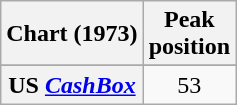<table class="wikitable sortable plainrowheaders">
<tr>
<th scope="col">Chart (1973)</th>
<th scope="col">Peak<br>position</th>
</tr>
<tr>
</tr>
<tr>
</tr>
<tr>
</tr>
<tr>
<th scope="row">US <em><a href='#'>CashBox</a></em></th>
<td align="center">53</td>
</tr>
</table>
